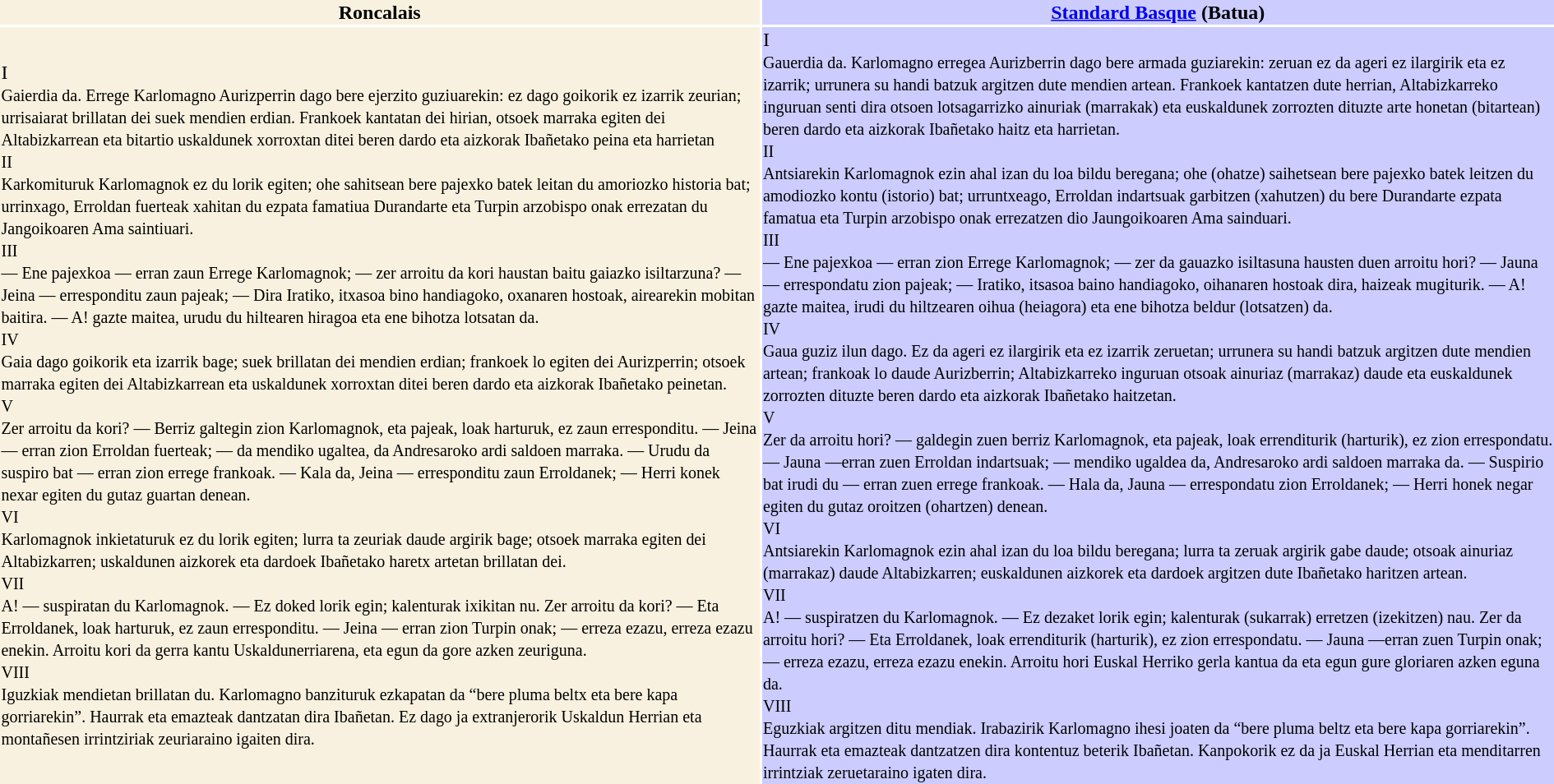<table class="wikitaula" style="font-size: 100%">
<tr>
<th style="background-color: #f8f1df"><strong>Roncalais</strong></th>
<th style="background-color: #CCCCFF"><strong><a href='#'>Standard Basque</a> (Batua)</strong></th>
</tr>
<tr>
<td style="background-color: #f8f1df">I<br><small>Gaierdia da. Errege Karlomagno Aurizperrin dago bere ejerzito guziuarekin: ez dago goikorik ez izarrik zeurian; urrisaiarat brillatan dei suek mendien erdian. Frankoek kantatan dei hirian, otsoek marraka egiten dei Altabizkarrean eta bitartio uskaldunek xorroxtan ditei beren dardo eta aizkorak Ibañetako peina eta harrietan<br>II<br>Karkomituruk Karlomagnok ez du lorik egiten; ohe sahitsean bere pajexko batek leitan du amoriozko historia bat; urrinxago, Erroldan fuerteak xahitan du ezpata famatiua Durandarte eta Turpin arzobispo onak errezatan du Jangoikoaren Ama saintiuari.<br>III<br>— Ene pajexkoa — erran zaun Errege Karlomagnok; — zer arroitu da kori haustan baitu gaiazko isiltarzuna? — Jeina — erresponditu zaun pajeak; — Dira Iratiko, itxasoa bino handiagoko, oxanaren hostoak, airearekin mobitan baitira. — A! gazte maitea, urudu du  hiltearen hiragoa eta ene bihotza lotsatan da.<br>IV<br>Gaia dago goikorik eta izarrik bage; suek brillatan dei mendien erdian; frankoek lo egiten dei Aurizperrin; otsoek marraka egiten dei Altabizkarrean eta uskaldunek xorroxtan ditei beren dardo eta aizkorak Ibañetako peinetan.<br>V<br>Zer arroitu da kori? — Berriz galtegin zion Karlomagnok, eta pajeak, loak harturuk, ez zaun erresponditu. — Jeina — erran zion Erroldan fuerteak; — da mendiko ugaltea, da Andresaroko ardi saldoen marraka. — Urudu da suspiro bat — erran zion errege frankoak. — Kala da, Jeina — erresponditu zaun Erroldanek; — Herri konek nexar egiten du gutaz guartan denean.<br>VI<br>Karlomagnok inkietaturuk ez du lorik egiten; lurra ta zeuriak daude argirik bage; otsoek marraka egiten dei Altabizkarren; uskaldunen aizkorek eta dardoek Ibañetako haretx artetan brillatan dei.<br>VII<br>A! — suspiratan du Karlomagnok. — Ez doked lorik egin; kalenturak ixikitan nu. Zer arroitu da kori? — Eta Erroldanek, loak harturuk, ez zaun erresponditu. — Jeina — erran zion Turpin onak; — erreza ezazu, erreza ezazu enekin. Arroitu kori da gerra kantu Uskaldunerriarena, eta egun da gore azken zeuriguna.<br>VIII<br>Iguzkiak mendietan brillatan du. Karlomagno banzituruk ezkapatan da “bere pluma beltx eta bere kapa gorriarekin”. Haurrak eta emazteak dantzatan dira Ibañetan. Ez dago ja extranjerorik Uskaldun Herrian eta montañesen irrintziriak zeuriaraino igaiten dira.</small></td>
<td style="background-color: #CCCCFF">I<br><small>Gauerdia da. Karlomagno erregea Aurizberrin dago bere armada guziarekin: zeruan ez da ageri ez ilargirik eta ez izarrik; urrunera su handi batzuk argitzen dute mendien artean. Frankoek kantatzen dute herrian, Altabizkarreko inguruan senti dira otsoen lotsagarrizko ainuriak (marrakak) eta euskaldunek zorrozten dituzte arte honetan (bitartean) beren dardo eta aizkorak Ibañetako haitz eta harrietan.<br>II<br>Antsiarekin Karlomagnok ezin ahal izan du loa bildu beregana; ohe (ohatze) saihetsean bere pajexko batek leitzen du amodiozko kontu (istorio) bat; urruntxeago, Erroldan indartsuak garbitzen (xahutzen) du bere Durandarte ezpata famatua eta Turpin arzobispo onak errezatzen dio Jaungoikoaren Ama sainduari.<br>III<br>— Ene pajexkoa —  erran zion Errege Karlomagnok; — zer da gauazko isiltasuna hausten duen arroitu hori? — Jauna — errespondatu zion pajeak; — Iratiko, itsasoa baino handiagoko, oihanaren hostoak dira, haizeak mugiturik. — A! gazte maitea, irudi du  hiltzearen oihua (heiagora) eta ene bihotza beldur (lotsatzen) da.<br>IV<br>Gaua guziz ilun dago. Ez da ageri ez ilargirik eta ez izarrik zeruetan; urrunera su handi batzuk argitzen dute mendien artean; frankoak lo daude Aurizberrin; Altabizkarreko inguruan otsoak ainuriaz (marrakaz) daude eta euskaldunek zorrozten dituzte beren dardo eta aizkorak Ibañetako haitzetan.<br>V<br>Zer da arroitu hori? — galdegin zuen berriz Karlomagnok, eta pajeak, loak errenditurik (harturik), ez zion errespondatu. — Jauna —erran zuen Erroldan indartsuak; — mendiko ugaldea da, Andresaroko ardi saldoen marraka da. — Suspirio bat irudi du — erran zuen errege frankoak. — Hala da, Jauna — errespondatu zion Erroldanek; — Herri honek negar egiten du gutaz oroitzen (ohartzen) denean.<br>VI<br>Antsiarekin Karlomagnok ezin ahal izan du loa bildu beregana; lurra ta zeruak argirik gabe daude; otsoak ainuriaz (marrakaz) daude Altabizkarren; euskaldunen aizkorek eta dardoek argitzen dute Ibañetako haritzen artean.<br>VII<br>A! — suspiratzen du Karlomagnok. — Ez dezaket lorik egin; kalenturak (sukarrak) erretzen (izekitzen) nau. Zer da arroitu hori? — Eta Erroldanek, loak errenditurik (harturik), ez zion errespondatu. — Jauna —erran zuen Turpin onak; — erreza ezazu, erreza ezazu enekin. Arroitu hori Euskal Herriko gerla kantua da eta egun gure gloriaren azken eguna da.<br>VIII<br>Eguzkiak argitzen ditu mendiak. Irabazirik Karlomagno ihesi joaten da “bere pluma beltz eta bere kapa gorriarekin”. Haurrak eta emazteak dantzatzen dira kontentuz beterik Ibañetan. Kanpokorik ez da ja Euskal Herrian eta menditarren irrintziak zeruetaraino igaten dira.</small></td>
</tr>
</table>
